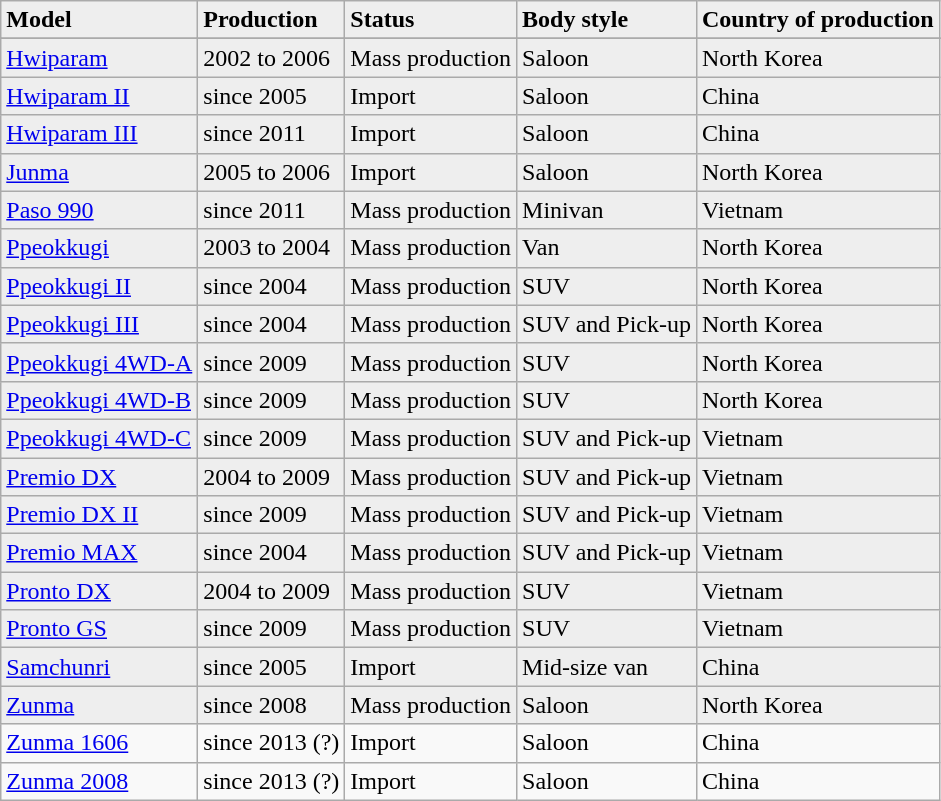<table class="sortable wikitable">
<tr ---- bgcolor="#EEEEEE">
<td><strong>Model</strong></td>
<td><strong>Production</strong></td>
<td><strong>Status</strong></td>
<td><strong>Body style</strong></td>
<td><strong>Country of production</strong></td>
</tr>
<tr ---- bgcolor="#EEEEEE">
</tr>
<tr ---- bgcolor="#EEEEEE">
<td><a href='#'>Hwiparam</a></td>
<td>2002 to 2006</td>
<td>Mass production</td>
<td>Saloon</td>
<td>North Korea</td>
</tr>
<tr ---- bgcolor="#EEEEEE">
<td><a href='#'>Hwiparam II</a></td>
<td>since 2005</td>
<td>Import</td>
<td>Saloon</td>
<td>China</td>
</tr>
<tr ---- bgcolor="#EEEEEE">
<td><a href='#'>Hwiparam III</a></td>
<td>since 2011</td>
<td>Import</td>
<td>Saloon</td>
<td>China</td>
</tr>
<tr ---- bgcolor="#EEEEEE">
<td><a href='#'>Junma</a></td>
<td>2005 to 2006</td>
<td>Import</td>
<td>Saloon</td>
<td>North Korea</td>
</tr>
<tr ---- bgcolor="#EEEEEE">
<td><a href='#'>Paso 990</a></td>
<td>since 2011</td>
<td>Mass production</td>
<td>Minivan</td>
<td>Vietnam</td>
</tr>
<tr ---- bgcolor="#EEEEEE">
<td><a href='#'>Ppeokkugi</a></td>
<td>2003 to 2004</td>
<td>Mass production</td>
<td>Van</td>
<td>North Korea</td>
</tr>
<tr ---- bgcolor="#EEEEEE">
<td><a href='#'>Ppeokkugi II</a></td>
<td>since 2004</td>
<td>Mass production</td>
<td>SUV</td>
<td>North Korea</td>
</tr>
<tr ---- bgcolor="#EEEEEE">
<td><a href='#'>Ppeokkugi III</a></td>
<td>since 2004</td>
<td>Mass production</td>
<td>SUV and Pick-up</td>
<td>North Korea</td>
</tr>
<tr ---- bgcolor="#EEEEEE">
<td><a href='#'>Ppeokkugi 4WD-A</a></td>
<td>since 2009</td>
<td>Mass production</td>
<td>SUV</td>
<td>North Korea</td>
</tr>
<tr ---- bgcolor="#EEEEEE">
<td><a href='#'>Ppeokkugi 4WD-B</a></td>
<td>since 2009</td>
<td>Mass production</td>
<td>SUV</td>
<td>North Korea</td>
</tr>
<tr ---- bgcolor="#EEEEEE">
<td><a href='#'>Ppeokkugi 4WD-C</a></td>
<td>since 2009</td>
<td>Mass production</td>
<td>SUV and Pick-up</td>
<td>Vietnam</td>
</tr>
<tr ---- bgcolor="#EEEEEE">
<td><a href='#'>Premio DX</a></td>
<td>2004 to 2009</td>
<td>Mass production</td>
<td>SUV and Pick-up</td>
<td>Vietnam</td>
</tr>
<tr ---- bgcolor="#EEEEEE">
<td><a href='#'>Premio DX II</a></td>
<td>since 2009</td>
<td>Mass production</td>
<td>SUV and Pick-up</td>
<td>Vietnam</td>
</tr>
<tr ---- bgcolor="#EEEEEE">
<td><a href='#'>Premio MAX</a></td>
<td>since 2004</td>
<td>Mass production</td>
<td>SUV and Pick-up</td>
<td>Vietnam</td>
</tr>
<tr ---- bgcolor="#EEEEEE">
<td><a href='#'>Pronto DX</a></td>
<td>2004 to 2009</td>
<td>Mass production</td>
<td>SUV</td>
<td>Vietnam</td>
</tr>
<tr ---- bgcolor="#EEEEEE">
<td><a href='#'>Pronto GS</a></td>
<td>since 2009</td>
<td>Mass production</td>
<td>SUV</td>
<td>Vietnam</td>
</tr>
<tr ---- bgcolor="#EEEEEE">
<td><a href='#'>Samchunri</a></td>
<td>since 2005</td>
<td>Import</td>
<td>Mid-size van</td>
<td>China</td>
</tr>
<tr ---- bgcolor="#EEEEEE">
<td><a href='#'>Zunma</a></td>
<td>since 2008</td>
<td>Mass production</td>
<td>Saloon</td>
<td>North Korea</td>
</tr>
<tr>
<td><a href='#'>Zunma 1606</a></td>
<td>since 2013 (?)</td>
<td>Import</td>
<td>Saloon</td>
<td>China</td>
</tr>
<tr>
<td><a href='#'>Zunma 2008</a></td>
<td>since 2013 (?)</td>
<td>Import</td>
<td>Saloon</td>
<td>China</td>
</tr>
</table>
